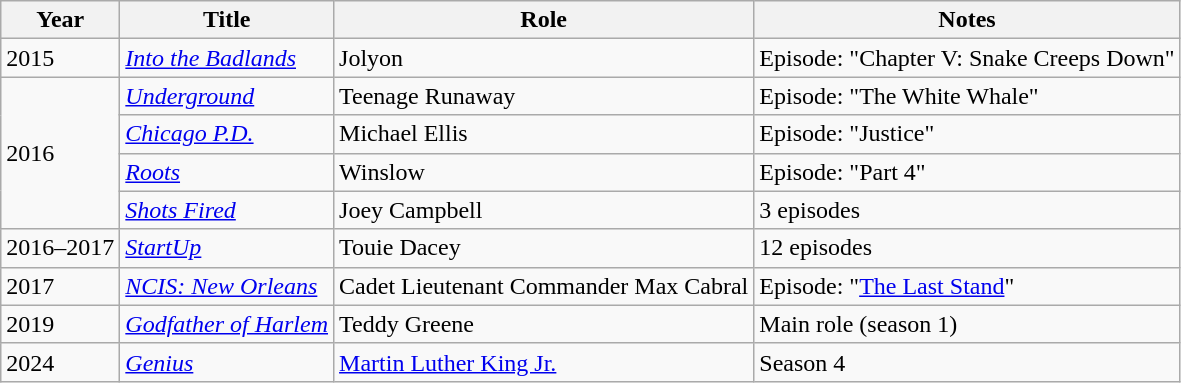<table class="wikitable sortable">
<tr>
<th>Year</th>
<th>Title</th>
<th>Role</th>
<th class="unsortable">Notes</th>
</tr>
<tr>
<td>2015</td>
<td><em><a href='#'>Into the Badlands</a></em></td>
<td>Jolyon</td>
<td>Episode: "Chapter V: Snake Creeps Down"</td>
</tr>
<tr>
<td rowspan="4">2016</td>
<td><em><a href='#'>Underground</a></em></td>
<td>Teenage Runaway</td>
<td>Episode: "The White Whale"</td>
</tr>
<tr>
<td><em><a href='#'>Chicago P.D.</a></em></td>
<td>Michael Ellis</td>
<td>Episode: "Justice"</td>
</tr>
<tr>
<td><em><a href='#'>Roots</a></em></td>
<td>Winslow</td>
<td>Episode: "Part 4"</td>
</tr>
<tr>
<td><em><a href='#'>Shots Fired</a></em></td>
<td>Joey Campbell</td>
<td>3 episodes</td>
</tr>
<tr>
<td>2016–2017</td>
<td><em><a href='#'>StartUp</a></em></td>
<td>Touie Dacey</td>
<td>12 episodes</td>
</tr>
<tr>
<td>2017</td>
<td><em><a href='#'>NCIS: New Orleans</a></em></td>
<td>Cadet Lieutenant Commander Max Cabral</td>
<td>Episode: "<a href='#'>The Last Stand</a>"</td>
</tr>
<tr>
<td>2019</td>
<td><em><a href='#'>Godfather of Harlem</a></em></td>
<td>Teddy Greene</td>
<td>Main role (season 1)</td>
</tr>
<tr>
<td>2024</td>
<td><em><a href='#'>Genius</a></em></td>
<td><a href='#'>Martin Luther King Jr.</a></td>
<td>Season 4</td>
</tr>
</table>
